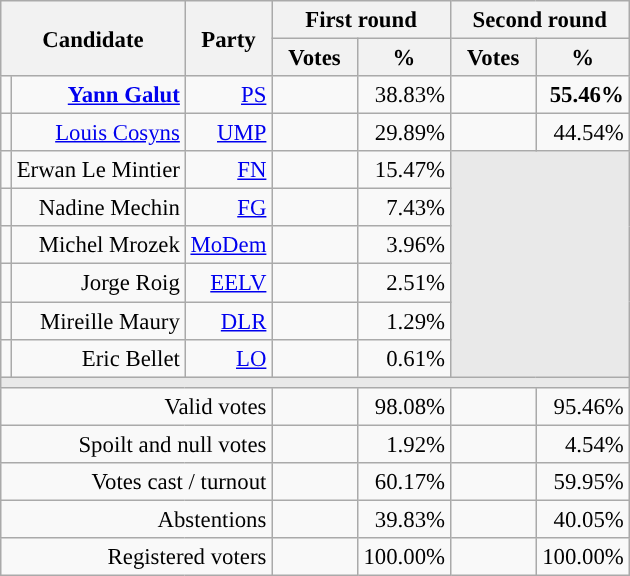<table class="wikitable" style="text-align:right;font-size:95%;">
<tr>
<th rowspan=2 colspan=2>Candidate</th>
<th rowspan=2 colspan=1>Party</th>
<th colspan=2>First round</th>
<th colspan=2>Second round</th>
</tr>
<tr>
<th style="width:50px;">Votes</th>
<th style="width:55px;">%</th>
<th style="width:50px;">Votes</th>
<th style="width:55px;">%</th>
</tr>
<tr>
<td style="color:inherit;background-color:"></td>
<td><strong><a href='#'>Yann Galut</a></strong></td>
<td><a href='#'>PS</a></td>
<td></td>
<td>38.83%</td>
<td><strong></strong></td>
<td><strong>55.46%</strong></td>
</tr>
<tr>
<td style="color:inherit;background-color:"></td>
<td><a href='#'>Louis Cosyns</a></td>
<td><a href='#'>UMP</a></td>
<td></td>
<td>29.89%</td>
<td></td>
<td>44.54%</td>
</tr>
<tr>
<td style="color:inherit;background-color:"></td>
<td>Erwan Le Mintier</td>
<td><a href='#'>FN</a></td>
<td></td>
<td>15.47%</td>
<td colspan=7 rowspan=6 style="background-color:#E9E9E9;"></td>
</tr>
<tr>
<td style="color:inherit;background-color:"></td>
<td>Nadine Mechin</td>
<td><a href='#'>FG</a></td>
<td></td>
<td>7.43%</td>
</tr>
<tr>
<td style="color:inherit;background-color:"></td>
<td>Michel Mrozek</td>
<td><a href='#'>MoDem</a></td>
<td></td>
<td>3.96%</td>
</tr>
<tr>
<td style="color:inherit;background-color:"></td>
<td>Jorge Roig</td>
<td><a href='#'>EELV</a></td>
<td></td>
<td>2.51%</td>
</tr>
<tr>
<td style="color:inherit;background-color:"></td>
<td>Mireille Maury</td>
<td><a href='#'>DLR</a></td>
<td></td>
<td>1.29%</td>
</tr>
<tr>
<td style="color:inherit;background-color:"></td>
<td>Eric Bellet</td>
<td><a href='#'>LO</a></td>
<td></td>
<td>0.61%</td>
</tr>
<tr>
<td colspan=7 style="background-color:#E9E9E9;"></td>
</tr>
<tr>
<td colspan=3>Valid votes</td>
<td></td>
<td>98.08%</td>
<td></td>
<td>95.46%</td>
</tr>
<tr>
<td colspan=3>Spoilt and null votes</td>
<td></td>
<td>1.92%</td>
<td></td>
<td>4.54%</td>
</tr>
<tr>
<td colspan=3>Votes cast / turnout</td>
<td></td>
<td>60.17%</td>
<td></td>
<td>59.95%</td>
</tr>
<tr>
<td colspan=3>Abstentions</td>
<td></td>
<td>39.83%</td>
<td></td>
<td>40.05%</td>
</tr>
<tr>
<td colspan=3>Registered voters</td>
<td></td>
<td>100.00%</td>
<td></td>
<td>100.00%</td>
</tr>
</table>
